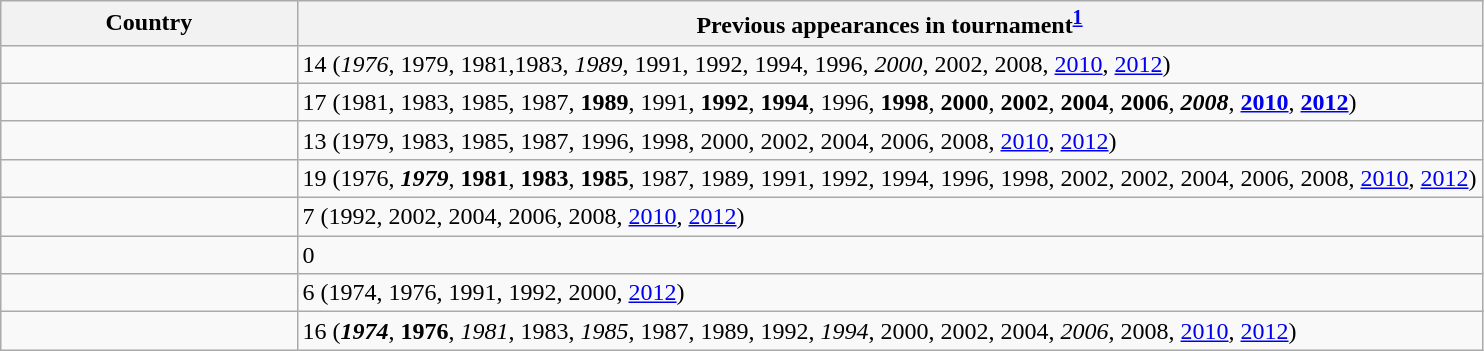<table class="wikitable sortable">
<tr>
<th width=20%>Country</th>
<th width=80%>Previous appearances in tournament<sup><a href='#'>1</a></sup></th>
</tr>
<tr>
<td></td>
<td>14 (<em>1976</em>, 1979, 1981,1983, <em>1989</em>, 1991, 1992, 1994, 1996, <em>2000</em>, 2002, 2008, <a href='#'>2010</a>, <a href='#'>2012</a>)</td>
</tr>
<tr>
<td></td>
<td>17 (1981, 1983, 1985, 1987, <strong>1989</strong>, 1991, <strong>1992</strong>, <strong>1994</strong>, 1996, <strong>1998</strong>, <strong>2000</strong>, <strong>2002</strong>, <strong>2004</strong>, <strong>2006</strong>, <strong><em>2008</em></strong>, <strong><a href='#'>2010</a></strong>, <strong><a href='#'>2012</a></strong>)</td>
</tr>
<tr>
<td></td>
<td>13 (1979, 1983, 1985, 1987, 1996, 1998, 2000, 2002, 2004, 2006, 2008, <a href='#'>2010</a>, <a href='#'>2012</a>)</td>
</tr>
<tr>
<td></td>
<td>19 (1976, <strong><em>1979</em></strong>, <strong>1981</strong>, <strong>1983</strong>, <strong>1985</strong>, 1987, 1989, 1991, 1992, 1994, 1996, 1998, 2002, 2002, 2004, 2006, 2008, <a href='#'>2010</a>, <a href='#'>2012</a>)</td>
</tr>
<tr>
<td></td>
<td>7 (1992, 2002, 2004, 2006, 2008, <a href='#'>2010</a>, <a href='#'>2012</a>)</td>
</tr>
<tr>
<td></td>
<td>0</td>
</tr>
<tr>
<td></td>
<td>6 (1974, 1976, 1991, 1992, 2000, <a href='#'>2012</a>)</td>
</tr>
<tr>
<td></td>
<td>16 (<strong><em>1974</em></strong>, <strong>1976</strong>, <em>1981</em>, 1983, <em>1985</em>, 1987, 1989, 1992, <em>1994</em>, 2000, 2002, 2004, <em>2006</em>, 2008, <a href='#'>2010</a>, <a href='#'>2012</a>)</td>
</tr>
</table>
